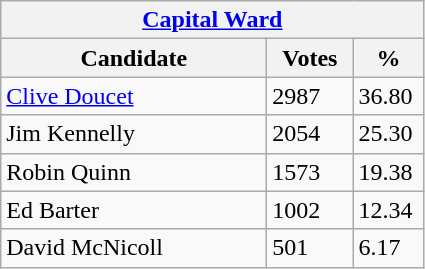<table class="wikitable">
<tr>
<th colspan="3"><a href='#'>Capital Ward</a></th>
</tr>
<tr>
<th style="width: 170px">Candidate</th>
<th style="width: 50px">Votes</th>
<th style="width: 40px">%</th>
</tr>
<tr>
<td><a href='#'>Clive Doucet</a></td>
<td>2987</td>
<td>36.80</td>
</tr>
<tr>
<td>Jim Kennelly</td>
<td>2054</td>
<td>25.30</td>
</tr>
<tr>
<td>Robin Quinn</td>
<td>1573</td>
<td>19.38</td>
</tr>
<tr>
<td>Ed Barter</td>
<td>1002</td>
<td>12.34</td>
</tr>
<tr>
<td>David McNicoll</td>
<td>501</td>
<td>6.17</td>
</tr>
</table>
